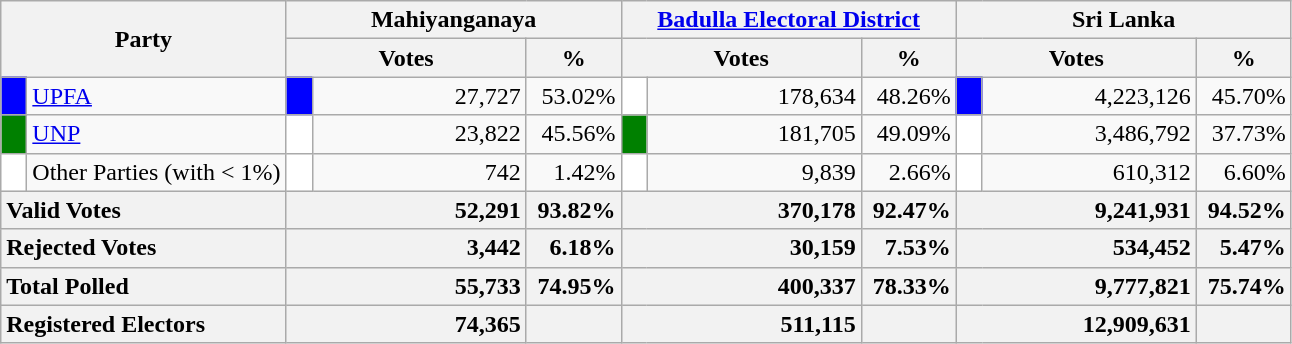<table class="wikitable">
<tr>
<th colspan="2" width="144px"rowspan="2">Party</th>
<th colspan="3" width="216px">Mahiyanganaya</th>
<th colspan="3" width="216px"><a href='#'>Badulla Electoral District</a></th>
<th colspan="3" width="216px">Sri Lanka</th>
</tr>
<tr>
<th colspan="2" width="144px">Votes</th>
<th>%</th>
<th colspan="2" width="144px">Votes</th>
<th>%</th>
<th colspan="2" width="144px">Votes</th>
<th>%</th>
</tr>
<tr>
<td style="background-color:blue;" width="10px"></td>
<td style="text-align:left;"><a href='#'>UPFA</a></td>
<td style="background-color:blue;" width="10px"></td>
<td style="text-align:right;">27,727</td>
<td style="text-align:right;">53.02%</td>
<td style="background-color:white;" width="10px"></td>
<td style="text-align:right;">178,634</td>
<td style="text-align:right;">48.26%</td>
<td style="background-color:blue;" width="10px"></td>
<td style="text-align:right;">4,223,126</td>
<td style="text-align:right;">45.70%</td>
</tr>
<tr>
<td style="background-color:green;" width="10px"></td>
<td style="text-align:left;"><a href='#'>UNP</a></td>
<td style="background-color:white;" width="10px"></td>
<td style="text-align:right;">23,822</td>
<td style="text-align:right;">45.56%</td>
<td style="background-color:green;" width="10px"></td>
<td style="text-align:right;">181,705</td>
<td style="text-align:right;">49.09%</td>
<td style="background-color:white;" width="10px"></td>
<td style="text-align:right;">3,486,792</td>
<td style="text-align:right;">37.73%</td>
</tr>
<tr>
<td style="background-color:white;" width="10px"></td>
<td style="text-align:left;">Other Parties (with < 1%)</td>
<td style="background-color:white;" width="10px"></td>
<td style="text-align:right;">742</td>
<td style="text-align:right;">1.42%</td>
<td style="background-color:white;" width="10px"></td>
<td style="text-align:right;">9,839</td>
<td style="text-align:right;">2.66%</td>
<td style="background-color:white;" width="10px"></td>
<td style="text-align:right;">610,312</td>
<td style="text-align:right;">6.60%</td>
</tr>
<tr>
<th colspan="2" width="144px"style="text-align:left;">Valid Votes</th>
<th style="text-align:right;"colspan="2" width="144px">52,291</th>
<th style="text-align:right;">93.82%</th>
<th style="text-align:right;"colspan="2" width="144px">370,178</th>
<th style="text-align:right;">92.47%</th>
<th style="text-align:right;"colspan="2" width="144px">9,241,931</th>
<th style="text-align:right;">94.52%</th>
</tr>
<tr>
<th colspan="2" width="144px"style="text-align:left;">Rejected Votes</th>
<th style="text-align:right;"colspan="2" width="144px">3,442</th>
<th style="text-align:right;">6.18%</th>
<th style="text-align:right;"colspan="2" width="144px">30,159</th>
<th style="text-align:right;">7.53%</th>
<th style="text-align:right;"colspan="2" width="144px">534,452</th>
<th style="text-align:right;">5.47%</th>
</tr>
<tr>
<th colspan="2" width="144px"style="text-align:left;">Total Polled</th>
<th style="text-align:right;"colspan="2" width="144px">55,733</th>
<th style="text-align:right;">74.95%</th>
<th style="text-align:right;"colspan="2" width="144px">400,337</th>
<th style="text-align:right;">78.33%</th>
<th style="text-align:right;"colspan="2" width="144px">9,777,821</th>
<th style="text-align:right;">75.74%</th>
</tr>
<tr>
<th colspan="2" width="144px"style="text-align:left;">Registered Electors</th>
<th style="text-align:right;"colspan="2" width="144px">74,365</th>
<th></th>
<th style="text-align:right;"colspan="2" width="144px">511,115</th>
<th></th>
<th style="text-align:right;"colspan="2" width="144px">12,909,631</th>
<th></th>
</tr>
</table>
